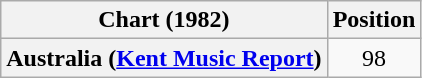<table class="wikitable sortable plainrowheaders" style="text-align:center">
<tr>
<th>Chart (1982)</th>
<th>Position</th>
</tr>
<tr>
<th scope="row">Australia (<a href='#'>Kent Music Report</a>)</th>
<td>98</td>
</tr>
</table>
